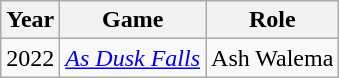<table class="wikitable sortable">
<tr>
<th>Year</th>
<th>Game</th>
<th>Role</th>
</tr>
<tr>
<td>2022</td>
<td><em><a href='#'>As Dusk Falls</a></em></td>
<td>Ash Walema</td>
</tr>
</table>
